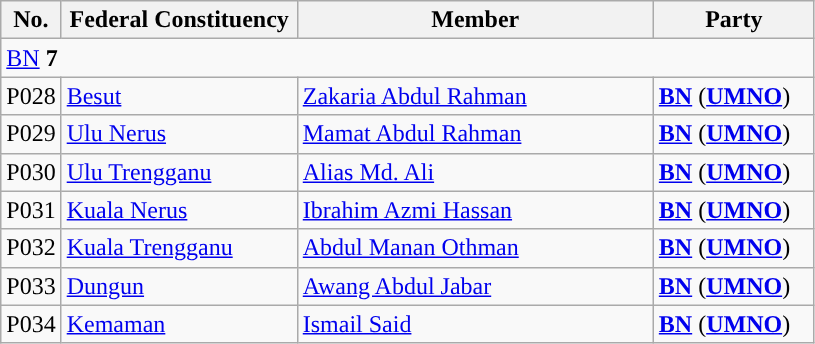<table class="wikitable sortable">
<tr>
<th style="width:30px;">No.</th>
<th style="width:150px;">Federal Constituency</th>
<th style="width:230px;">Member</th>
<th style="width:100px;">Party</th>
</tr>
<tr>
<td colspan="4"><a href='#'>BN</a> <strong>7</strong></td>
</tr>
<tr>
<td>P028</td>
<td><a href='#'>Besut</a></td>
<td><a href='#'>Zakaria Abdul Rahman</a></td>
<td><strong><a href='#'>BN</a></strong> (<strong><a href='#'>UMNO</a></strong>)</td>
</tr>
<tr>
<td>P029</td>
<td><a href='#'>Ulu Nerus</a></td>
<td><a href='#'>Mamat Abdul Rahman</a></td>
<td><strong><a href='#'>BN</a></strong> (<strong><a href='#'>UMNO</a></strong>)</td>
</tr>
<tr>
<td>P030</td>
<td><a href='#'>Ulu Trengganu</a></td>
<td><a href='#'>Alias Md. Ali</a></td>
<td><strong><a href='#'>BN</a></strong> (<strong><a href='#'>UMNO</a></strong>)</td>
</tr>
<tr>
<td>P031</td>
<td><a href='#'>Kuala Nerus</a></td>
<td><a href='#'>Ibrahim Azmi Hassan</a></td>
<td><strong><a href='#'>BN</a></strong> (<strong><a href='#'>UMNO</a></strong>)</td>
</tr>
<tr>
<td>P032</td>
<td><a href='#'>Kuala Trengganu</a></td>
<td><a href='#'>Abdul Manan Othman</a></td>
<td><strong><a href='#'>BN</a></strong> (<strong><a href='#'>UMNO</a></strong>)</td>
</tr>
<tr>
<td>P033</td>
<td><a href='#'>Dungun</a></td>
<td><a href='#'>Awang Abdul Jabar</a></td>
<td><strong><a href='#'>BN</a></strong> (<strong><a href='#'>UMNO</a></strong>)</td>
</tr>
<tr>
<td>P034</td>
<td><a href='#'>Kemaman</a></td>
<td><a href='#'>Ismail Said</a></td>
<td><strong><a href='#'>BN</a></strong> (<strong><a href='#'>UMNO</a></strong>)</td>
</tr>
</table>
